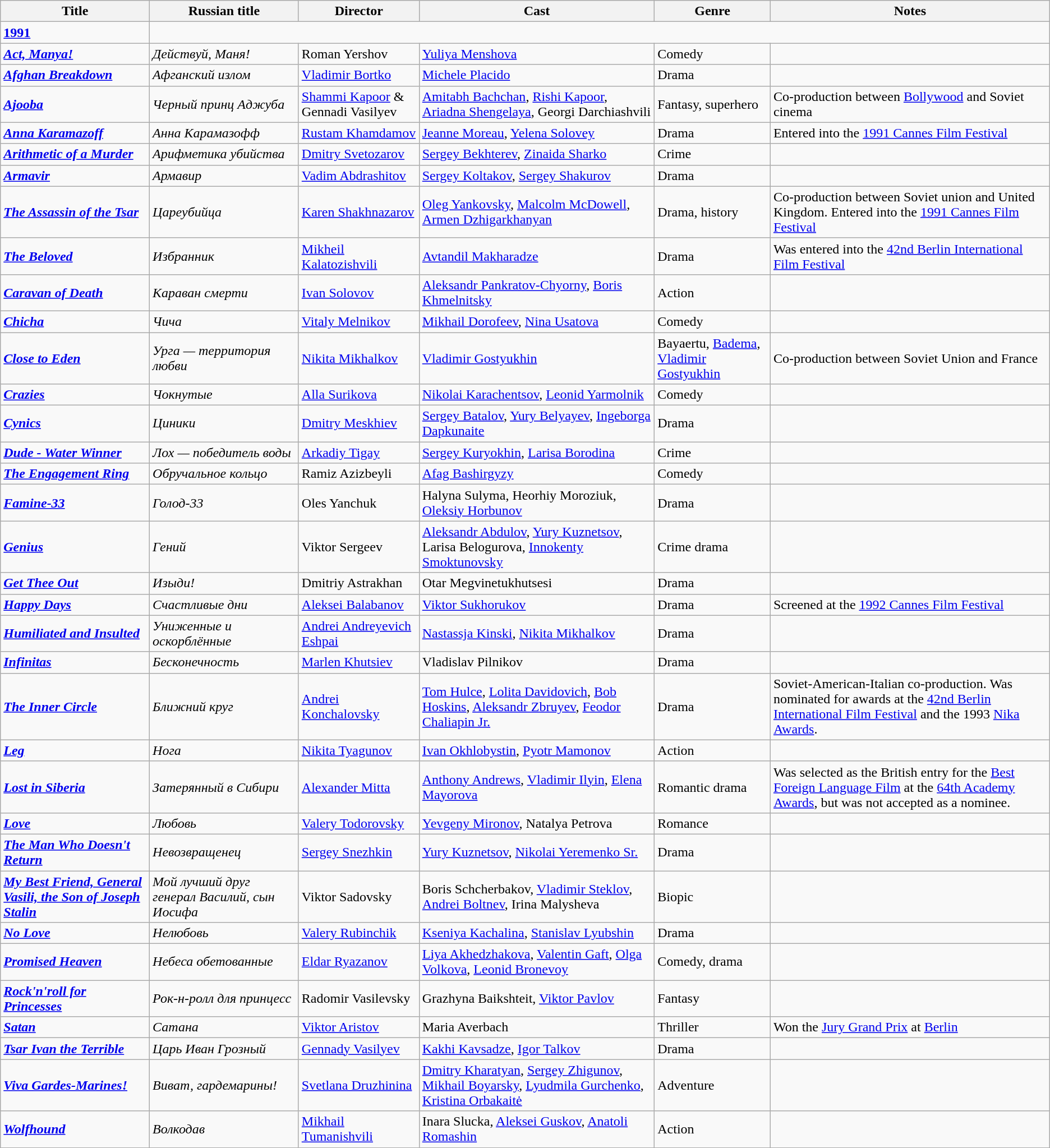<table class="wikitable">
<tr>
<th>Title</th>
<th>Russian title</th>
<th>Director</th>
<th>Cast</th>
<th>Genre</th>
<th>Notes</th>
</tr>
<tr>
<td><strong><a href='#'>1991</a></strong></td>
</tr>
<tr>
<td><strong><em><a href='#'>Act, Manya!</a></em></strong></td>
<td><em>Действуй, Маня!</em></td>
<td>Roman Yershov</td>
<td><a href='#'>Yuliya Menshova</a></td>
<td>Comedy</td>
<td></td>
</tr>
<tr>
<td><strong><em><a href='#'>Afghan Breakdown</a></em></strong></td>
<td><em>Афганский излом</em></td>
<td><a href='#'>Vladimir Bortko</a></td>
<td><a href='#'>Michele Placido</a></td>
<td>Drama</td>
<td></td>
</tr>
<tr>
<td><strong><em><a href='#'>Ajooba</a></em></strong></td>
<td><em>Черный принц Аджуба</em></td>
<td><a href='#'>Shammi Kapoor</a> & Gennadi Vasilyev</td>
<td><a href='#'>Amitabh Bachchan</a>, <a href='#'>Rishi Kapoor</a>, <a href='#'>Ariadna Shengelaya</a>, Georgi Darchiashvili</td>
<td>Fantasy, superhero</td>
<td>Co-production between <a href='#'>Bollywood</a> and Soviet cinema</td>
</tr>
<tr>
<td><strong><em><a href='#'>Anna Karamazoff</a></em></strong></td>
<td><em>Анна Карамазофф</em></td>
<td><a href='#'>Rustam Khamdamov</a></td>
<td><a href='#'>Jeanne Moreau</a>, <a href='#'>Yelena Solovey</a></td>
<td>Drama</td>
<td>Entered into the <a href='#'>1991 Cannes Film Festival</a></td>
</tr>
<tr>
<td><strong><em><a href='#'>Arithmetic of a Murder</a></em></strong></td>
<td><em>Арифметика убийства</em></td>
<td><a href='#'>Dmitry Svetozarov</a></td>
<td><a href='#'>Sergey Bekhterev</a>, <a href='#'>Zinaida Sharko</a></td>
<td>Crime</td>
<td></td>
</tr>
<tr>
<td><strong><em><a href='#'>Armavir</a></em></strong></td>
<td><em>Армавир</em></td>
<td><a href='#'>Vadim Abdrashitov</a></td>
<td><a href='#'>Sergey Koltakov</a>, <a href='#'>Sergey Shakurov</a></td>
<td>Drama</td>
<td></td>
</tr>
<tr>
<td><strong><em><a href='#'>The Assassin of the Tsar</a></em></strong></td>
<td><em>Цареубийца</em></td>
<td><a href='#'>Karen Shakhnazarov</a></td>
<td><a href='#'>Oleg Yankovsky</a>, <a href='#'>Malcolm McDowell</a>, <a href='#'>Armen Dzhigarkhanyan</a></td>
<td>Drama, history</td>
<td>Co-production between Soviet union and United Kingdom. Entered into the <a href='#'>1991 Cannes Film Festival</a></td>
</tr>
<tr>
<td><strong><em><a href='#'>The Beloved</a></em></strong></td>
<td><em>Избранник</em></td>
<td><a href='#'>Mikheil Kalatozishvili</a></td>
<td><a href='#'>Avtandil Makharadze</a></td>
<td>Drama</td>
<td>Was entered into the <a href='#'>42nd Berlin International Film Festival</a></td>
</tr>
<tr>
<td><strong><em><a href='#'>Caravan of Death</a></em></strong></td>
<td><em>Караван смерти</em></td>
<td><a href='#'>Ivan Solovov</a></td>
<td><a href='#'>Aleksandr Pankratov-Chyorny</a>, <a href='#'>Boris Khmelnitsky</a></td>
<td>Action</td>
<td></td>
</tr>
<tr>
<td><strong><em><a href='#'>Chicha</a></em></strong></td>
<td><em>Чича</em></td>
<td><a href='#'>Vitaly Melnikov</a></td>
<td><a href='#'>Mikhail Dorofeev</a>, <a href='#'>Nina Usatova</a></td>
<td>Comedy</td>
<td></td>
</tr>
<tr>
<td><strong><em><a href='#'>Close to Eden</a></em></strong></td>
<td><em>Урга — территория любви</em></td>
<td><a href='#'>Nikita Mikhalkov</a></td>
<td><a href='#'>Vladimir Gostyukhin</a></td>
<td>Bayaertu, <a href='#'>Badema</a>, <a href='#'>Vladimir Gostyukhin</a></td>
<td>Co-production between Soviet Union and France</td>
</tr>
<tr>
<td><strong><em><a href='#'>Crazies</a></em></strong></td>
<td><em>Чокнутые</em></td>
<td><a href='#'>Alla Surikova</a></td>
<td><a href='#'>Nikolai Karachentsov</a>, <a href='#'>Leonid Yarmolnik</a></td>
<td>Comedy</td>
<td></td>
</tr>
<tr>
<td><strong><em><a href='#'>Cynics</a></em></strong></td>
<td><em>Циники</em></td>
<td><a href='#'>Dmitry Meskhiev</a></td>
<td><a href='#'>Sergey Batalov</a>, <a href='#'>Yury Belyayev</a>, <a href='#'>Ingeborga Dapkunaite</a></td>
<td>Drama</td>
<td></td>
</tr>
<tr>
<td><strong><em><a href='#'>Dude - Water Winner</a></em></strong></td>
<td><em>Лох — победитель воды</em></td>
<td><a href='#'>Arkadiy Tigay</a></td>
<td><a href='#'>Sergey Kuryokhin</a>, <a href='#'>Larisa Borodina</a></td>
<td>Crime</td>
<td></td>
</tr>
<tr>
<td><strong><em><a href='#'>The Engagement Ring</a></em></strong></td>
<td><em>Обручальное кольцо</em></td>
<td>Ramiz Azizbeyli</td>
<td><a href='#'>Afag Bashirgyzy</a></td>
<td>Comedy</td>
<td></td>
</tr>
<tr>
<td><strong><em><a href='#'>Famine-33</a></em></strong></td>
<td><em>Голод-33</em></td>
<td>Oles Yanchuk</td>
<td>Halyna Sulyma, Heorhiy Moroziuk, <a href='#'>Oleksiy Horbunov</a></td>
<td>Drama</td>
<td></td>
</tr>
<tr>
<td><strong><em><a href='#'>Genius</a></em></strong></td>
<td><em>Гений</em></td>
<td>Viktor Sergeev</td>
<td><a href='#'>Aleksandr Abdulov</a>, <a href='#'>Yury Kuznetsov</a>, Larisa Belogurova, <a href='#'>Innokenty Smoktunovsky</a></td>
<td>Crime drama</td>
<td></td>
</tr>
<tr>
<td><strong><em><a href='#'>Get Thee Out</a></em></strong></td>
<td><em>Изыди!</em></td>
<td>Dmitriy Astrakhan</td>
<td>Otar Megvinetukhutsesi</td>
<td>Drama</td>
<td></td>
</tr>
<tr>
<td><strong><em><a href='#'>Happy Days</a></em></strong></td>
<td><em>Счастливые дни</em></td>
<td><a href='#'>Aleksei Balabanov</a></td>
<td><a href='#'>Viktor Sukhorukov</a></td>
<td>Drama</td>
<td>Screened at the <a href='#'>1992 Cannes Film Festival</a></td>
</tr>
<tr>
<td><strong><em><a href='#'>Humiliated and Insulted</a></em></strong></td>
<td><em>Униженные и оскорблённые</em></td>
<td><a href='#'>Andrei Andreyevich Eshpai</a></td>
<td><a href='#'>Nastassja Kinski</a>, <a href='#'>Nikita Mikhalkov</a></td>
<td>Drama</td>
<td></td>
</tr>
<tr>
<td><strong><em><a href='#'>Infinitas</a></em></strong></td>
<td><em>Бесконечность</em></td>
<td><a href='#'>Marlen Khutsiev</a></td>
<td>Vladislav Pilnikov</td>
<td>Drama</td>
<td></td>
</tr>
<tr>
<td><strong><em><a href='#'>The Inner Circle</a></em></strong></td>
<td><em>Ближний круг</em></td>
<td><a href='#'>Andrei Konchalovsky</a></td>
<td><a href='#'>Tom Hulce</a>, <a href='#'>Lolita Davidovich</a>, <a href='#'>Bob Hoskins</a>, <a href='#'>Aleksandr Zbruyev</a>, <a href='#'>Feodor Chaliapin Jr.</a></td>
<td>Drama</td>
<td>Soviet-American-Italian co-production. Was nominated for awards at the <a href='#'>42nd Berlin International Film Festival</a> and the 1993 <a href='#'>Nika Awards</a>.</td>
</tr>
<tr>
<td><strong><em><a href='#'>Leg</a></em></strong></td>
<td><em>Нога</em></td>
<td><a href='#'>Nikita Tyagunov</a></td>
<td><a href='#'>Ivan Okhlobystin</a>, <a href='#'>Pyotr Mamonov</a></td>
<td>Action</td>
<td></td>
</tr>
<tr>
<td><strong><em><a href='#'>Lost in Siberia</a></em></strong></td>
<td><em>Затерянный в Сибири</em></td>
<td><a href='#'>Alexander Mitta</a></td>
<td><a href='#'>Anthony Andrews</a>, <a href='#'>Vladimir Ilyin</a>, <a href='#'>Elena Mayorova</a></td>
<td>Romantic drama</td>
<td>Was selected as the British entry for the <a href='#'>Best Foreign Language Film</a> at the <a href='#'>64th Academy Awards</a>, but was not accepted as a nominee.</td>
</tr>
<tr>
<td><strong><em><a href='#'>Love</a></em></strong></td>
<td><em>Любовь</em></td>
<td><a href='#'>Valery Todorovsky</a></td>
<td><a href='#'>Yevgeny Mironov</a>, Natalya Petrova</td>
<td>Romance</td>
<td></td>
</tr>
<tr>
<td><strong><em><a href='#'>The Man Who Doesn't Return</a></em></strong></td>
<td><em>Невозвращенец</em></td>
<td><a href='#'>Sergey Snezhkin</a></td>
<td><a href='#'>Yury Kuznetsov</a>, <a href='#'>Nikolai Yeremenko Sr.</a></td>
<td>Drama</td>
<td></td>
</tr>
<tr>
<td><strong><em><a href='#'>My Best Friend, General Vasili, the Son of Joseph Stalin</a></em></strong></td>
<td><em>Мой лучший друг генерал Василий, сын Иосифа</em></td>
<td>Viktor Sadovsky</td>
<td>Boris Schcherbakov, <a href='#'>Vladimir Steklov</a>, <a href='#'>Andrei Boltnev</a>, Irina Malysheva</td>
<td>Biopic</td>
<td></td>
</tr>
<tr>
<td><strong><em><a href='#'>No Love</a></em></strong></td>
<td><em>Нелюбовь</em></td>
<td><a href='#'>Valery Rubinchik</a></td>
<td><a href='#'>Kseniya Kachalina</a>, <a href='#'>Stanislav Lyubshin</a></td>
<td>Drama</td>
<td></td>
</tr>
<tr>
<td><strong><em><a href='#'>Promised Heaven</a></em></strong></td>
<td><em>Небеса обетованные</em></td>
<td><a href='#'>Eldar Ryazanov</a></td>
<td><a href='#'>Liya Akhedzhakova</a>, <a href='#'>Valentin Gaft</a>, <a href='#'>Olga Volkova</a>, <a href='#'>Leonid Bronevoy</a></td>
<td>Comedy, drama</td>
<td></td>
</tr>
<tr>
<td><strong><em><a href='#'>Rock'n'roll for Princesses</a></em></strong></td>
<td><em>Рок-н-ролл для принцесс</em></td>
<td>Radomir Vasilevsky</td>
<td>Grazhyna Baikshteit, <a href='#'>Viktor Pavlov</a></td>
<td>Fantasy</td>
<td></td>
</tr>
<tr>
<td><strong><em><a href='#'>Satan</a></em></strong></td>
<td><em>Сатана</em></td>
<td><a href='#'>Viktor Aristov</a></td>
<td>Maria Averbach</td>
<td>Thriller</td>
<td>Won the <a href='#'>Jury Grand Prix</a> at <a href='#'>Berlin</a></td>
</tr>
<tr>
<td><strong><em><a href='#'>Tsar Ivan the Terrible</a></em></strong></td>
<td><em>Царь Иван Грозный</em></td>
<td><a href='#'>Gennady Vasilyev</a></td>
<td><a href='#'>Kakhi Kavsadze</a>, <a href='#'>Igor Talkov</a></td>
<td>Drama</td>
<td></td>
</tr>
<tr>
<td><strong><em><a href='#'>Viva Gardes-Marines!</a></em></strong></td>
<td><em>Виват, гардемарины!</em></td>
<td><a href='#'>Svetlana Druzhinina</a></td>
<td><a href='#'>Dmitry Kharatyan</a>, <a href='#'>Sergey Zhigunov</a>, <a href='#'>Mikhail Boyarsky</a>, <a href='#'>Lyudmila Gurchenko</a>, <a href='#'>Kristina Orbakaitė</a></td>
<td>Adventure</td>
<td></td>
</tr>
<tr>
<td><strong><em><a href='#'>Wolfhound</a></em></strong></td>
<td><em> Волкодав</em></td>
<td><a href='#'>Mikhail Tumanishvili</a></td>
<td>Inara Slucka, <a href='#'>Aleksei Guskov</a>, <a href='#'>Anatoli Romashin</a></td>
<td>Action</td>
<td></td>
</tr>
</table>
